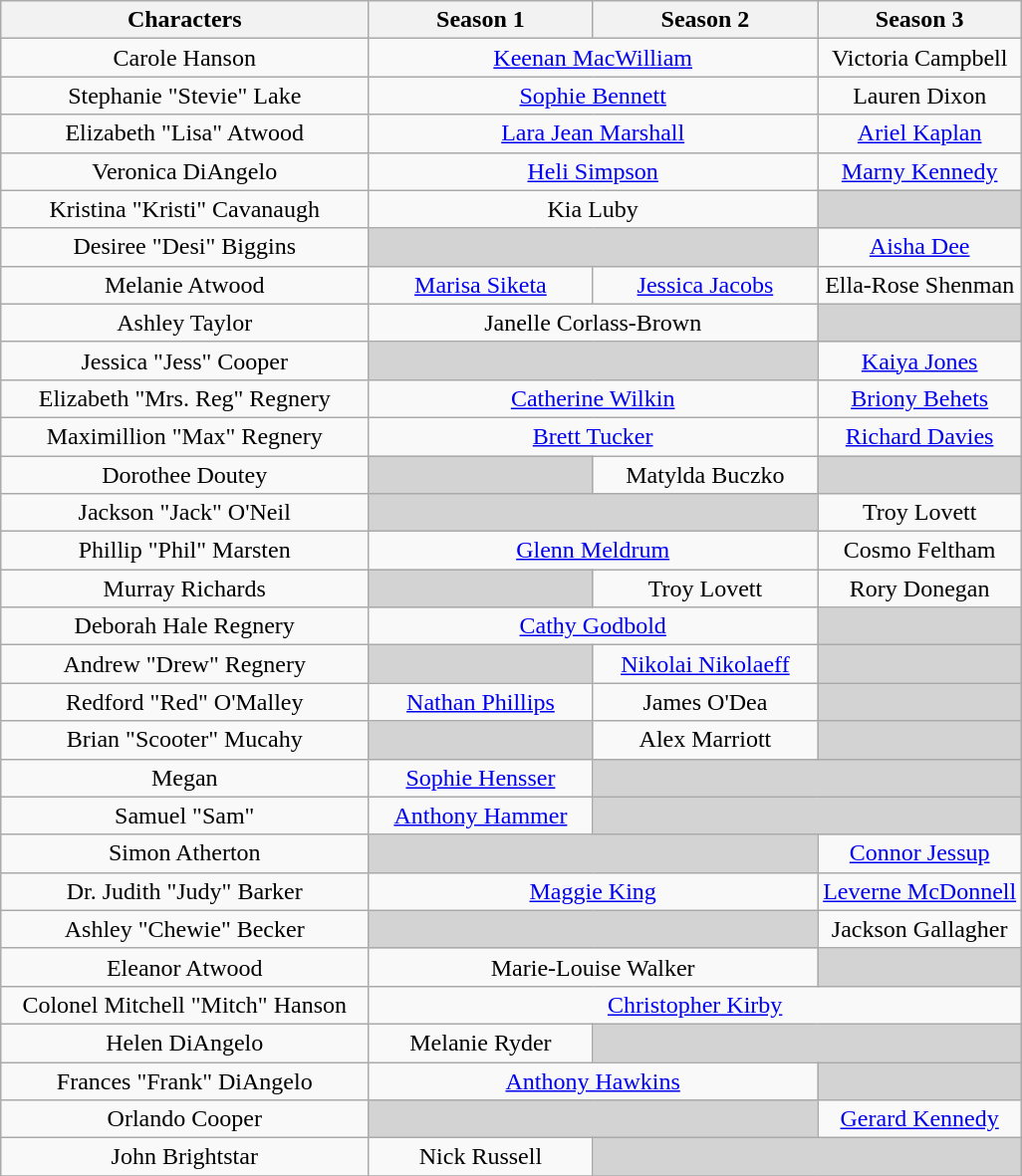<table class="wikitable" style="text-align: center; width=100%">
<tr>
<th width="36%">Characters</th>
<th width="22%">Season 1</th>
<th width="22%">Season 2</th>
<th width="22%">Season 3</th>
</tr>
<tr>
<td>Carole Hanson</td>
<td colspan="2"><a href='#'>Keenan MacWilliam</a></td>
<td colspan="1">Victoria Campbell</td>
</tr>
<tr>
<td>Stephanie "Stevie" Lake</td>
<td colspan="2"><a href='#'>Sophie Bennett</a></td>
<td colspan="1">Lauren Dixon</td>
</tr>
<tr>
<td>Elizabeth "Lisa" Atwood</td>
<td colspan="2"><a href='#'>Lara Jean Marshall</a></td>
<td colspan="1"><a href='#'>Ariel Kaplan</a></td>
</tr>
<tr>
<td>Veronica DiAngelo</td>
<td colspan="2"><a href='#'>Heli Simpson</a></td>
<td colspan="1"><a href='#'>Marny Kennedy</a></td>
</tr>
<tr>
<td>Kristina "Kristi" Cavanaugh</td>
<td colspan="2">Kia Luby</td>
<td colspan="1" bgcolor="lightgrey"></td>
</tr>
<tr>
<td>Desiree "Desi" Biggins</td>
<td colspan="2" bgcolor="lightgrey"></td>
<td colspan="1"><a href='#'>Aisha Dee</a></td>
</tr>
<tr>
<td>Melanie Atwood</td>
<td colspan="1"><a href='#'>Marisa Siketa</a></td>
<td colspan="1"><a href='#'>Jessica Jacobs</a></td>
<td colspan="1">Ella-Rose Shenman</td>
</tr>
<tr>
<td>Ashley Taylor</td>
<td colspan="2">Janelle Corlass-Brown</td>
<td colspan="1" bgcolor="lightgrey"></td>
</tr>
<tr>
<td>Jessica "Jess" Cooper</td>
<td colspan="2" bgcolor="lightgrey"></td>
<td colspan="1"><a href='#'>Kaiya Jones</a></td>
</tr>
<tr>
<td>Elizabeth "Mrs. Reg" Regnery</td>
<td colspan="2"><a href='#'>Catherine Wilkin</a></td>
<td colspan="1"><a href='#'>Briony Behets</a></td>
</tr>
<tr>
<td>Maximillion "Max" Regnery</td>
<td colspan="2"><a href='#'>Brett Tucker</a></td>
<td colspan="1"><a href='#'>Richard Davies</a></td>
</tr>
<tr>
<td>Dorothee Doutey</td>
<td colspan="1" bgcolor="lightgrey"></td>
<td colspan="1">Matylda Buczko</td>
<td colspan="1" bgcolor="lightgrey"></td>
</tr>
<tr>
<td>Jackson "Jack" O'Neil</td>
<td colspan="2" bgcolor="lightgrey"></td>
<td colspan="1">Troy Lovett</td>
</tr>
<tr>
<td>Phillip "Phil" Marsten</td>
<td colspan="2"><a href='#'>Glenn Meldrum</a></td>
<td colspan="1">Cosmo Feltham</td>
</tr>
<tr>
<td>Murray Richards</td>
<td colspan="1" bgcolor="lightgrey"></td>
<td colspan="1">Troy Lovett</td>
<td colspan="1">Rory Donegan</td>
</tr>
<tr>
<td>Deborah Hale Regnery</td>
<td colspan="2"><a href='#'>Cathy Godbold</a></td>
<td colspan="1" bgcolor="lightgrey"></td>
</tr>
<tr>
<td>Andrew "Drew" Regnery</td>
<td colspan="1" bgcolor="lightgrey"></td>
<td colspan="1"><a href='#'>Nikolai Nikolaeff</a></td>
<td colspan="1" bgcolor="lightgrey"></td>
</tr>
<tr>
<td>Redford "Red" O'Malley</td>
<td colspan="1"><a href='#'>Nathan Phillips</a></td>
<td colspan="1">James O'Dea</td>
<td colspan="1" bgcolor="lightgrey"></td>
</tr>
<tr>
<td>Brian "Scooter" Mucahy</td>
<td colspan="1" bgcolor="lightgrey"></td>
<td colspan="1">Alex Marriott</td>
<td colspan="1" bgcolor="lightgrey"></td>
</tr>
<tr>
<td>Megan</td>
<td colspan="1"><a href='#'>Sophie Hensser</a></td>
<td colspan="2" bgcolor="lightgrey"></td>
</tr>
<tr>
<td>Samuel "Sam"</td>
<td colspan="1"><a href='#'>Anthony Hammer</a></td>
<td colspan="2" bgcolor="lightgrey"></td>
</tr>
<tr>
<td>Simon Atherton</td>
<td colspan="2" bgcolor="lightgrey"></td>
<td colspan="1"><a href='#'>Connor Jessup</a></td>
</tr>
<tr>
<td>Dr. Judith "Judy" Barker</td>
<td colspan="2"><a href='#'>Maggie King</a></td>
<td colspan="1"><a href='#'>Leverne McDonnell</a></td>
</tr>
<tr>
<td>Ashley "Chewie" Becker</td>
<td colspan="2" bgcolor="lightgrey"></td>
<td colspan="1">Jackson Gallagher</td>
</tr>
<tr>
<td>Eleanor Atwood</td>
<td colspan="2">Marie-Louise Walker</td>
<td colspan="1" bgcolor="lightgrey"></td>
</tr>
<tr>
<td>Colonel Mitchell "Mitch" Hanson</td>
<td colspan="3"><a href='#'>Christopher Kirby</a></td>
</tr>
<tr>
<td>Helen DiAngelo</td>
<td colspan="1">Melanie Ryder</td>
<td colspan="2" bgcolor="lightgrey"></td>
</tr>
<tr>
<td>Frances "Frank" DiAngelo</td>
<td colspan="2"><a href='#'>Anthony Hawkins</a></td>
<td colspan="2" bgcolor="lightgrey"></td>
</tr>
<tr>
<td>Orlando Cooper</td>
<td colspan="2" bgcolor="lightgrey"></td>
<td colspan="1"><a href='#'>Gerard Kennedy</a></td>
</tr>
<tr>
<td>John Brightstar</td>
<td colspan="1">Nick Russell</td>
<td colspan="2" bgcolor="lightgrey"></td>
</tr>
<tr>
</tr>
</table>
